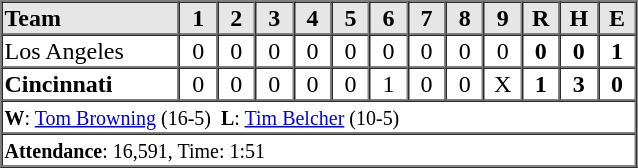<table border="1" cellspacing="0"  style="width:425px; margin-left:3em;">
<tr style="text-align:center; background:#e6e6e6;">
<th style="text-align:left; width:28%;">Team</th>
<th width=6%>1</th>
<th width=6%>2</th>
<th width=6%>3</th>
<th width=6%>4</th>
<th width=6%>5</th>
<th width=6%>6</th>
<th width=6%>7</th>
<th width=6%>8</th>
<th width=6%>9</th>
<th width=6%>R</th>
<th width=6%>H</th>
<th width=6%>E</th>
</tr>
<tr style="text-align:center;">
<td align=left>Los Angeles</td>
<td>0</td>
<td>0</td>
<td>0</td>
<td>0</td>
<td>0</td>
<td>0</td>
<td>0</td>
<td>0</td>
<td>0</td>
<td><strong>0</strong></td>
<td><strong>0</strong></td>
<td><strong>1</strong></td>
</tr>
<tr style="text-align:center;">
<td align=left><strong>Cincinnati</strong></td>
<td>0</td>
<td>0</td>
<td>0</td>
<td>0</td>
<td>0</td>
<td>1</td>
<td>0</td>
<td>0</td>
<td>X</td>
<td><strong>1</strong></td>
<td><strong>3</strong></td>
<td><strong>0</strong></td>
</tr>
<tr style="text-align:left;">
<td colspan=13><small><strong>W</strong>: <a href='#'>Tom Browning</a> (16-5)  <strong>L</strong>: <a href='#'>Tim Belcher</a> (10-5)  </small></td>
</tr>
<tr style="text-align:left;">
<td colspan=13><small><strong>Attendance</strong>: 16,591, Time: 1:51</small></td>
</tr>
</table>
